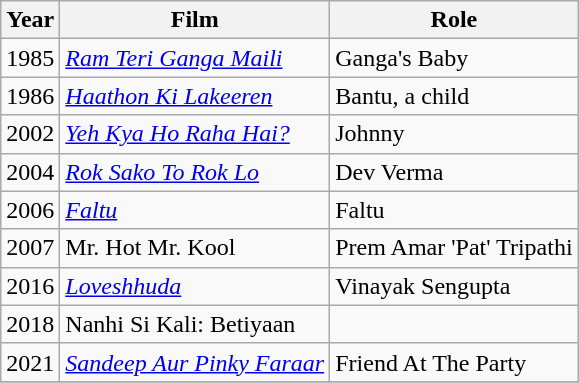<table class="wikitable sortable">
<tr>
<th>Year</th>
<th>Film</th>
<th>Role</th>
</tr>
<tr>
<td>1985</td>
<td><em><a href='#'>Ram Teri Ganga Maili</a></em></td>
<td>Ganga's Baby</td>
</tr>
<tr>
<td>1986</td>
<td><em><a href='#'>Haathon Ki Lakeeren</a></em></td>
<td>Bantu, a child</td>
</tr>
<tr>
<td>2002</td>
<td><em><a href='#'>Yeh Kya Ho Raha Hai?</a></em></td>
<td>Johnny</td>
</tr>
<tr>
<td>2004</td>
<td><em><a href='#'>Rok Sako To Rok Lo</a></em></td>
<td>Dev Verma</td>
</tr>
<tr>
<td>2006</td>
<td><em><a href='#'>Faltu</a></em></td>
<td>Faltu</td>
</tr>
<tr>
<td>2007</td>
<td>Mr. Hot Mr. Kool</td>
<td>Prem Amar 'Pat' Tripathi</td>
</tr>
<tr>
<td>2016</td>
<td><em><a href='#'>Loveshhuda</a></em></td>
<td>Vinayak Sengupta</td>
</tr>
<tr>
<td>2018</td>
<td>Nanhi Si Kali: Betiyaan</td>
<td></td>
</tr>
<tr>
<td>2021</td>
<td><em><a href='#'>Sandeep Aur Pinky Faraar</a></em></td>
<td>Friend At The Party</td>
</tr>
<tr>
</tr>
</table>
